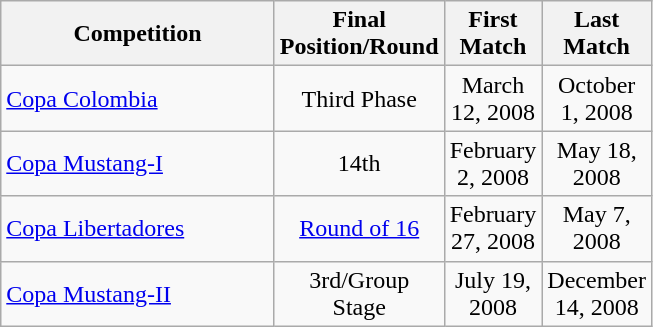<table class="wikitable" style="text-align:center;">
<tr>
<th width=175>Competition</th>
<th width=20>Final Position/Round</th>
<th width=20>First Match</th>
<th width=20>Last Match</th>
</tr>
<tr>
<td align="left"><a href='#'>Copa Colombia</a></td>
<td>Third Phase</td>
<td>March 12, 2008</td>
<td>October 1, 2008</td>
</tr>
<tr>
<td align="left"><a href='#'>Copa Mustang-I</a></td>
<td>14th</td>
<td>February 2, 2008</td>
<td>May 18, 2008</td>
</tr>
<tr>
<td align="left"><a href='#'>Copa Libertadores</a></td>
<td><a href='#'>Round of 16</a></td>
<td>February 27, 2008</td>
<td>May 7, 2008</td>
</tr>
<tr>
<td align="left"><a href='#'>Copa Mustang-II</a></td>
<td>3rd/Group Stage</td>
<td>July 19, 2008</td>
<td>December 14, 2008</td>
</tr>
</table>
